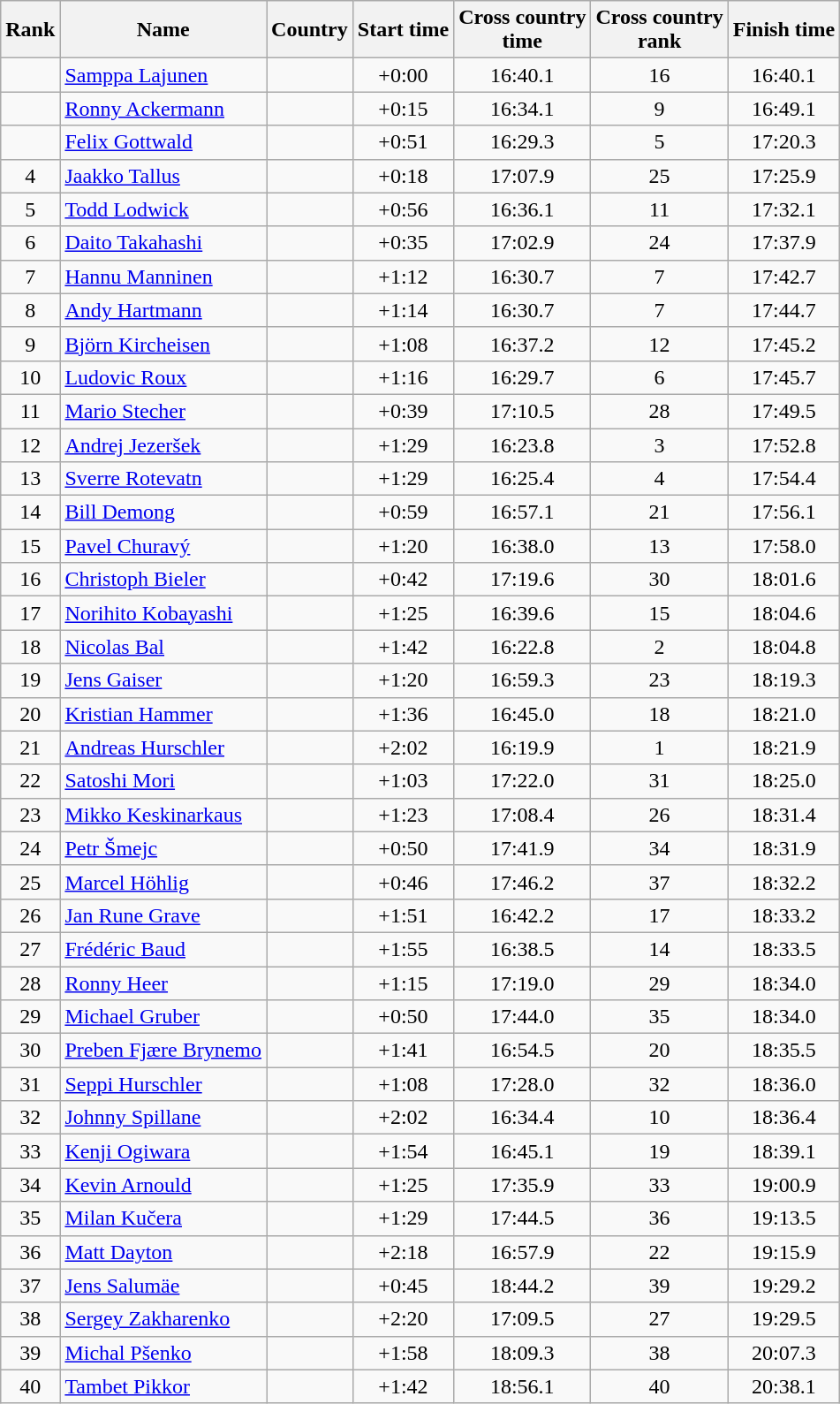<table class="wikitable sortable" style="text-align:center">
<tr>
<th>Rank</th>
<th>Name</th>
<th>Country</th>
<th>Start time</th>
<th>Cross country<br> time</th>
<th>Cross country <br>rank</th>
<th>Finish time</th>
</tr>
<tr>
<td></td>
<td align=left><a href='#'>Samppa Lajunen</a></td>
<td align=left></td>
<td>+0:00</td>
<td>16:40.1</td>
<td>16</td>
<td>16:40.1</td>
</tr>
<tr>
<td></td>
<td align=left><a href='#'>Ronny Ackermann</a></td>
<td align=left></td>
<td>+0:15</td>
<td>16:34.1</td>
<td>9</td>
<td>16:49.1</td>
</tr>
<tr>
<td></td>
<td align=left><a href='#'>Felix Gottwald</a></td>
<td align=left></td>
<td>+0:51</td>
<td>16:29.3</td>
<td>5</td>
<td>17:20.3</td>
</tr>
<tr>
<td>4</td>
<td align=left><a href='#'>Jaakko Tallus</a></td>
<td align=left></td>
<td>+0:18</td>
<td>17:07.9</td>
<td>25</td>
<td>17:25.9</td>
</tr>
<tr>
<td>5</td>
<td align=left><a href='#'>Todd Lodwick</a></td>
<td align=left></td>
<td>+0:56</td>
<td>16:36.1</td>
<td>11</td>
<td>17:32.1</td>
</tr>
<tr>
<td>6</td>
<td align=left><a href='#'>Daito Takahashi</a></td>
<td align=left></td>
<td>+0:35</td>
<td>17:02.9</td>
<td>24</td>
<td>17:37.9</td>
</tr>
<tr>
<td>7</td>
<td align=left><a href='#'>Hannu Manninen</a></td>
<td align=left></td>
<td>+1:12</td>
<td>16:30.7</td>
<td>7</td>
<td>17:42.7</td>
</tr>
<tr>
<td>8</td>
<td align=left><a href='#'>Andy Hartmann</a></td>
<td align=left></td>
<td>+1:14</td>
<td>16:30.7</td>
<td>7</td>
<td>17:44.7</td>
</tr>
<tr>
<td>9</td>
<td align=left><a href='#'>Björn Kircheisen</a></td>
<td align=left></td>
<td>+1:08</td>
<td>16:37.2</td>
<td>12</td>
<td>17:45.2</td>
</tr>
<tr>
<td>10</td>
<td align=left><a href='#'>Ludovic Roux</a></td>
<td align=left></td>
<td>+1:16</td>
<td>16:29.7</td>
<td>6</td>
<td>17:45.7</td>
</tr>
<tr>
<td>11</td>
<td align=left><a href='#'>Mario Stecher</a></td>
<td align=left></td>
<td>+0:39</td>
<td>17:10.5</td>
<td>28</td>
<td>17:49.5</td>
</tr>
<tr>
<td>12</td>
<td align=left><a href='#'>Andrej Jezeršek</a></td>
<td align=left></td>
<td>+1:29</td>
<td>16:23.8</td>
<td>3</td>
<td>17:52.8</td>
</tr>
<tr>
<td>13</td>
<td align=left><a href='#'>Sverre Rotevatn</a></td>
<td align=left></td>
<td>+1:29</td>
<td>16:25.4</td>
<td>4</td>
<td>17:54.4</td>
</tr>
<tr>
<td>14</td>
<td align=left><a href='#'>Bill Demong</a></td>
<td align=left></td>
<td>+0:59</td>
<td>16:57.1</td>
<td>21</td>
<td>17:56.1</td>
</tr>
<tr>
<td>15</td>
<td align=left><a href='#'>Pavel Churavý</a></td>
<td align=left></td>
<td>+1:20</td>
<td>16:38.0</td>
<td>13</td>
<td>17:58.0</td>
</tr>
<tr>
<td>16</td>
<td align=left><a href='#'>Christoph Bieler</a></td>
<td align=left></td>
<td>+0:42</td>
<td>17:19.6</td>
<td>30</td>
<td>18:01.6</td>
</tr>
<tr>
<td>17</td>
<td align=left><a href='#'>Norihito Kobayashi</a></td>
<td align=left></td>
<td>+1:25</td>
<td>16:39.6</td>
<td>15</td>
<td>18:04.6</td>
</tr>
<tr>
<td>18</td>
<td align=left><a href='#'>Nicolas Bal</a></td>
<td align=left></td>
<td>+1:42</td>
<td>16:22.8</td>
<td>2</td>
<td>18:04.8</td>
</tr>
<tr>
<td>19</td>
<td align=left><a href='#'>Jens Gaiser</a></td>
<td align=left></td>
<td>+1:20</td>
<td>16:59.3</td>
<td>23</td>
<td>18:19.3</td>
</tr>
<tr>
<td>20</td>
<td align=left><a href='#'>Kristian Hammer</a></td>
<td align=left></td>
<td>+1:36</td>
<td>16:45.0</td>
<td>18</td>
<td>18:21.0</td>
</tr>
<tr>
<td>21</td>
<td align=left><a href='#'>Andreas Hurschler</a></td>
<td align=left></td>
<td>+2:02</td>
<td>16:19.9</td>
<td>1</td>
<td>18:21.9</td>
</tr>
<tr>
<td>22</td>
<td align=left><a href='#'>Satoshi Mori</a></td>
<td align=left></td>
<td>+1:03</td>
<td>17:22.0</td>
<td>31</td>
<td>18:25.0</td>
</tr>
<tr>
<td>23</td>
<td align=left><a href='#'>Mikko Keskinarkaus</a></td>
<td align=left></td>
<td>+1:23</td>
<td>17:08.4</td>
<td>26</td>
<td>18:31.4</td>
</tr>
<tr>
<td>24</td>
<td align=left><a href='#'>Petr Šmejc</a></td>
<td align=left></td>
<td>+0:50</td>
<td>17:41.9</td>
<td>34</td>
<td>18:31.9</td>
</tr>
<tr>
<td>25</td>
<td align=left><a href='#'>Marcel Höhlig</a></td>
<td align=left></td>
<td>+0:46</td>
<td>17:46.2</td>
<td>37</td>
<td>18:32.2</td>
</tr>
<tr>
<td>26</td>
<td align=left><a href='#'>Jan Rune Grave</a></td>
<td align=left></td>
<td>+1:51</td>
<td>16:42.2</td>
<td>17</td>
<td>18:33.2</td>
</tr>
<tr>
<td>27</td>
<td align=left><a href='#'>Frédéric Baud</a></td>
<td align=left></td>
<td>+1:55</td>
<td>16:38.5</td>
<td>14</td>
<td>18:33.5</td>
</tr>
<tr>
<td>28</td>
<td align=left><a href='#'>Ronny Heer</a></td>
<td align=left></td>
<td>+1:15</td>
<td>17:19.0</td>
<td>29</td>
<td>18:34.0</td>
</tr>
<tr>
<td>29</td>
<td align=left><a href='#'>Michael Gruber</a></td>
<td align=left></td>
<td>+0:50</td>
<td>17:44.0</td>
<td>35</td>
<td>18:34.0</td>
</tr>
<tr>
<td>30</td>
<td align=left><a href='#'>Preben Fjære Brynemo</a></td>
<td align=left></td>
<td>+1:41</td>
<td>16:54.5</td>
<td>20</td>
<td>18:35.5</td>
</tr>
<tr>
<td>31</td>
<td align=left><a href='#'>Seppi Hurschler</a></td>
<td align=left></td>
<td>+1:08</td>
<td>17:28.0</td>
<td>32</td>
<td>18:36.0</td>
</tr>
<tr>
<td>32</td>
<td align=left><a href='#'>Johnny Spillane</a></td>
<td align=left></td>
<td>+2:02</td>
<td>16:34.4</td>
<td>10</td>
<td>18:36.4</td>
</tr>
<tr>
<td>33</td>
<td align=left><a href='#'>Kenji Ogiwara</a></td>
<td align=left></td>
<td>+1:54</td>
<td>16:45.1</td>
<td>19</td>
<td>18:39.1</td>
</tr>
<tr>
<td>34</td>
<td align=left><a href='#'>Kevin Arnould</a></td>
<td align=left></td>
<td>+1:25</td>
<td>17:35.9</td>
<td>33</td>
<td>19:00.9</td>
</tr>
<tr>
<td>35</td>
<td align=left><a href='#'>Milan Kučera</a></td>
<td align=left></td>
<td>+1:29</td>
<td>17:44.5</td>
<td>36</td>
<td>19:13.5</td>
</tr>
<tr>
<td>36</td>
<td align=left><a href='#'>Matt Dayton</a></td>
<td align=left></td>
<td>+2:18</td>
<td>16:57.9</td>
<td>22</td>
<td>19:15.9</td>
</tr>
<tr>
<td>37</td>
<td align=left><a href='#'>Jens Salumäe</a></td>
<td align=left></td>
<td>+0:45</td>
<td>18:44.2</td>
<td>39</td>
<td>19:29.2</td>
</tr>
<tr>
<td>38</td>
<td align=left><a href='#'>Sergey Zakharenko</a></td>
<td align=left></td>
<td>+2:20</td>
<td>17:09.5</td>
<td>27</td>
<td>19:29.5</td>
</tr>
<tr>
<td>39</td>
<td align=left><a href='#'>Michal Pšenko</a></td>
<td align=left></td>
<td>+1:58</td>
<td>18:09.3</td>
<td>38</td>
<td>20:07.3</td>
</tr>
<tr>
<td>40</td>
<td align=left><a href='#'>Tambet Pikkor</a></td>
<td align=left></td>
<td>+1:42</td>
<td>18:56.1</td>
<td>40</td>
<td>20:38.1</td>
</tr>
</table>
